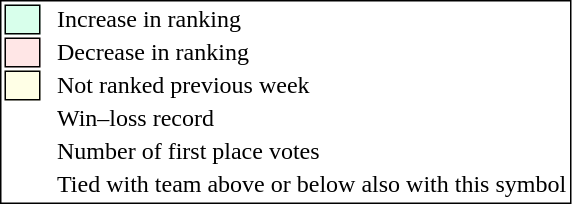<table style="border:1px solid black;">
<tr>
<td style="background:#D8FFEB; width:20px; border:1px solid black;"></td>
<td> </td>
<td>Increase in ranking</td>
</tr>
<tr>
<td style="background:#FFE6E6; width:20px; border:1px solid black;"></td>
<td> </td>
<td>Decrease in ranking</td>
</tr>
<tr>
<td style="background:#FFFFE6; width:20px; border:1px solid black;"></td>
<td> </td>
<td>Not ranked previous week</td>
</tr>
<tr>
<td></td>
<td> </td>
<td>Win–loss record</td>
</tr>
<tr>
<td></td>
<td> </td>
<td>Number of first place votes</td>
</tr>
<tr>
<td></td>
<td></td>
<td>Tied with team above or below also with this symbol</td>
</tr>
</table>
